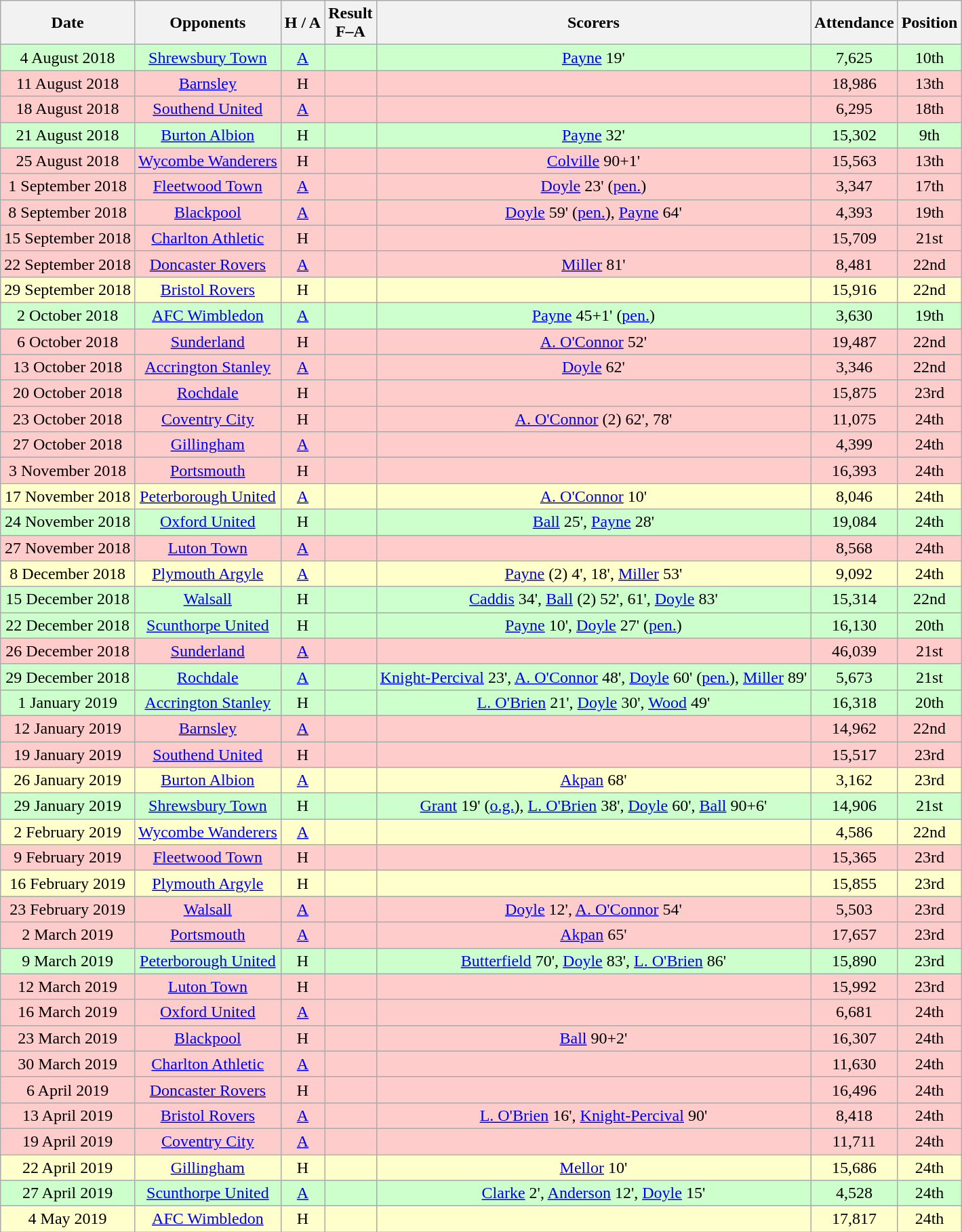<table class="wikitable" style="text-align:center">
<tr>
<th>Date</th>
<th>Opponents</th>
<th>H / A</th>
<th>Result<br>F–A</th>
<th>Scorers</th>
<th>Attendance</th>
<th>Position</th>
</tr>
<tr style="background:#cfc;">
<td>4 August 2018</td>
<td><a href='#'>Shrewsbury Town</a></td>
<td><a href='#'>A</a></td>
<td></td>
<td><a href='#'>Payne</a> 19'</td>
<td>7,625</td>
<td>10th</td>
</tr>
<tr style="background:#fcc;">
<td>11 August 2018</td>
<td><a href='#'>Barnsley</a></td>
<td>H</td>
<td></td>
<td></td>
<td>18,986</td>
<td>13th</td>
</tr>
<tr style="background:#fcc;">
<td>18 August 2018</td>
<td><a href='#'>Southend United</a></td>
<td><a href='#'>A</a></td>
<td></td>
<td></td>
<td>6,295</td>
<td>18th</td>
</tr>
<tr style="background:#cfc;">
<td>21 August 2018</td>
<td><a href='#'>Burton Albion</a></td>
<td>H</td>
<td></td>
<td><a href='#'>Payne</a> 32'</td>
<td>15,302</td>
<td>9th</td>
</tr>
<tr style="background:#fcc;">
<td>25 August 2018</td>
<td><a href='#'>Wycombe Wanderers</a></td>
<td>H</td>
<td></td>
<td><a href='#'>Colville</a> 90+1'</td>
<td>15,563</td>
<td>13th</td>
</tr>
<tr style="background:#fcc;">
<td>1 September 2018</td>
<td><a href='#'>Fleetwood Town</a></td>
<td><a href='#'>A</a></td>
<td></td>
<td><a href='#'>Doyle</a> 23' (<a href='#'>pen.</a>)</td>
<td>3,347</td>
<td>17th</td>
</tr>
<tr style="background:#fcc;">
<td>8 September 2018</td>
<td><a href='#'>Blackpool</a></td>
<td><a href='#'>A</a></td>
<td></td>
<td><a href='#'>Doyle</a> 59' (<a href='#'>pen.</a>), <a href='#'>Payne</a> 64'</td>
<td>4,393</td>
<td>19th</td>
</tr>
<tr style="background:#fcc;">
<td>15 September 2018</td>
<td><a href='#'>Charlton Athletic</a></td>
<td>H</td>
<td></td>
<td></td>
<td>15,709</td>
<td>21st</td>
</tr>
<tr style="background:#fcc;">
<td>22 September 2018</td>
<td><a href='#'>Doncaster Rovers</a></td>
<td><a href='#'>A</a></td>
<td></td>
<td><a href='#'>Miller</a> 81'</td>
<td>8,481</td>
<td>22nd</td>
</tr>
<tr style="background:#ffc;">
<td>29 September 2018</td>
<td><a href='#'>Bristol Rovers</a></td>
<td>H</td>
<td></td>
<td></td>
<td>15,916</td>
<td>22nd</td>
</tr>
<tr style="background:#cfc;">
<td>2 October 2018</td>
<td><a href='#'>AFC Wimbledon</a></td>
<td><a href='#'>A</a></td>
<td></td>
<td><a href='#'>Payne</a> 45+1' (<a href='#'>pen.</a>)</td>
<td>3,630</td>
<td>19th</td>
</tr>
<tr style="background:#fcc;">
<td>6 October 2018</td>
<td><a href='#'>Sunderland</a></td>
<td>H</td>
<td></td>
<td><a href='#'>A. O'Connor</a> 52'</td>
<td>19,487</td>
<td>22nd</td>
</tr>
<tr style="background:#fcc;">
<td>13 October 2018</td>
<td><a href='#'>Accrington Stanley</a></td>
<td><a href='#'>A</a></td>
<td></td>
<td><a href='#'>Doyle</a> 62'</td>
<td>3,346</td>
<td>22nd</td>
</tr>
<tr style="background:#fcc;">
<td>20 October 2018</td>
<td><a href='#'>Rochdale</a></td>
<td>H</td>
<td></td>
<td></td>
<td>15,875</td>
<td>23rd</td>
</tr>
<tr style="background:#fcc;">
<td>23 October 2018</td>
<td><a href='#'>Coventry City</a></td>
<td>H</td>
<td></td>
<td><a href='#'>A. O'Connor</a> (2) 62', 78'</td>
<td>11,075</td>
<td>24th</td>
</tr>
<tr style="background:#fcc;">
<td>27 October 2018</td>
<td><a href='#'>Gillingham</a></td>
<td><a href='#'>A</a></td>
<td></td>
<td></td>
<td>4,399</td>
<td>24th</td>
</tr>
<tr style="background:#fcc;">
<td>3 November 2018</td>
<td><a href='#'>Portsmouth</a></td>
<td>H</td>
<td></td>
<td></td>
<td>16,393</td>
<td>24th</td>
</tr>
<tr style="background:#ffc;">
<td>17 November 2018</td>
<td><a href='#'>Peterborough United</a></td>
<td><a href='#'>A</a></td>
<td></td>
<td><a href='#'>A. O'Connor</a> 10'</td>
<td>8,046</td>
<td>24th</td>
</tr>
<tr style="background:#cfc;">
<td>24 November 2018</td>
<td><a href='#'>Oxford United</a></td>
<td>H</td>
<td></td>
<td><a href='#'>Ball</a> 25', <a href='#'>Payne</a> 28'</td>
<td>19,084</td>
<td>24th</td>
</tr>
<tr style="background:#fcc;">
<td>27 November 2018</td>
<td><a href='#'>Luton Town</a></td>
<td><a href='#'>A</a></td>
<td></td>
<td></td>
<td>8,568</td>
<td>24th</td>
</tr>
<tr style="background:#ffc;">
<td>8 December 2018</td>
<td><a href='#'>Plymouth Argyle</a></td>
<td><a href='#'>A</a></td>
<td></td>
<td><a href='#'>Payne</a> (2) 4', 18', <a href='#'>Miller</a> 53'</td>
<td>9,092</td>
<td>24th</td>
</tr>
<tr style="background:#cfc;">
<td>15 December 2018</td>
<td><a href='#'>Walsall</a></td>
<td>H</td>
<td></td>
<td><a href='#'>Caddis</a> 34', <a href='#'>Ball</a> (2) 52', 61', <a href='#'>Doyle</a> 83'</td>
<td>15,314</td>
<td>22nd</td>
</tr>
<tr style="background:#cfc;">
<td>22 December 2018</td>
<td><a href='#'>Scunthorpe United</a></td>
<td>H</td>
<td></td>
<td><a href='#'>Payne</a> 10', <a href='#'>Doyle</a> 27' (<a href='#'>pen.</a>)</td>
<td>16,130</td>
<td>20th</td>
</tr>
<tr style="background:#fcc;">
<td>26 December 2018</td>
<td><a href='#'>Sunderland</a></td>
<td><a href='#'>A</a></td>
<td></td>
<td></td>
<td>46,039</td>
<td>21st</td>
</tr>
<tr style="background:#cfc;">
<td>29 December 2018</td>
<td><a href='#'>Rochdale</a></td>
<td><a href='#'>A</a></td>
<td></td>
<td><a href='#'>Knight-Percival</a> 23', <a href='#'>A. O'Connor</a> 48', <a href='#'>Doyle</a> 60' (<a href='#'>pen.</a>), <a href='#'>Miller</a> 89'</td>
<td>5,673</td>
<td>21st</td>
</tr>
<tr style="background:#cfc;">
<td>1 January 2019</td>
<td><a href='#'>Accrington Stanley</a></td>
<td>H</td>
<td></td>
<td><a href='#'>L. O'Brien</a> 21', <a href='#'>Doyle</a> 30', <a href='#'>Wood</a> 49'</td>
<td>16,318</td>
<td>20th</td>
</tr>
<tr style="background:#fcc;">
<td>12 January 2019</td>
<td><a href='#'>Barnsley</a></td>
<td><a href='#'>A</a></td>
<td></td>
<td></td>
<td>14,962</td>
<td>22nd</td>
</tr>
<tr style="background:#fcc;">
<td>19 January 2019</td>
<td><a href='#'>Southend United</a></td>
<td>H</td>
<td></td>
<td></td>
<td>15,517</td>
<td>23rd</td>
</tr>
<tr bgcolor="#ffffcc">
<td>26 January 2019</td>
<td><a href='#'>Burton Albion</a></td>
<td><a href='#'>A</a></td>
<td></td>
<td><a href='#'>Akpan</a> 68'</td>
<td>3,162</td>
<td>23rd</td>
</tr>
<tr style="background:#cfc;">
<td>29 January 2019</td>
<td><a href='#'>Shrewsbury Town</a></td>
<td>H</td>
<td></td>
<td><a href='#'>Grant</a> 19' (<a href='#'>o.g.</a>), <a href='#'>L. O'Brien</a> 38', <a href='#'>Doyle</a> 60', <a href='#'>Ball</a> 90+6'</td>
<td>14,906</td>
<td>21st</td>
</tr>
<tr bgcolor="#ffffcc">
<td>2 February 2019</td>
<td><a href='#'>Wycombe Wanderers</a></td>
<td><a href='#'>A</a></td>
<td></td>
<td></td>
<td>4,586</td>
<td>22nd</td>
</tr>
<tr bgcolor="#ffcccc">
<td>9 February 2019</td>
<td><a href='#'>Fleetwood Town</a></td>
<td>H</td>
<td></td>
<td></td>
<td>15,365</td>
<td>23rd</td>
</tr>
<tr bgcolor="#ffffcc">
<td>16 February 2019</td>
<td><a href='#'>Plymouth Argyle</a></td>
<td>H</td>
<td></td>
<td></td>
<td>15,855</td>
<td>23rd</td>
</tr>
<tr bgcolor="#ffcccc">
<td>23 February 2019</td>
<td><a href='#'>Walsall</a></td>
<td><a href='#'>A</a></td>
<td></td>
<td><a href='#'>Doyle</a> 12', <a href='#'>A. O'Connor</a> 54'</td>
<td>5,503</td>
<td>23rd</td>
</tr>
<tr bgcolor="#ffcccc">
<td>2 March 2019</td>
<td><a href='#'>Portsmouth</a></td>
<td><a href='#'>A</a></td>
<td></td>
<td><a href='#'>Akpan</a> 65'</td>
<td>17,657</td>
<td>23rd</td>
</tr>
<tr bgcolor="#ccffcc">
<td>9 March 2019</td>
<td><a href='#'>Peterborough United</a></td>
<td>H</td>
<td></td>
<td><a href='#'>Butterfield</a> 70', <a href='#'>Doyle</a> 83', <a href='#'>L. O'Brien</a> 86'</td>
<td>15,890</td>
<td>23rd</td>
</tr>
<tr bgcolor="#ffcccc">
<td>12 March 2019</td>
<td><a href='#'>Luton Town</a></td>
<td>H</td>
<td></td>
<td></td>
<td>15,992</td>
<td>23rd</td>
</tr>
<tr bgcolor="#ffcccc">
<td>16 March 2019</td>
<td><a href='#'>Oxford United</a></td>
<td><a href='#'>A</a></td>
<td></td>
<td></td>
<td>6,681</td>
<td>24th</td>
</tr>
<tr bgcolor="#ffcccc">
<td>23 March 2019</td>
<td><a href='#'>Blackpool</a></td>
<td>H</td>
<td></td>
<td><a href='#'>Ball</a> 90+2'</td>
<td>16,307</td>
<td>24th</td>
</tr>
<tr bgcolor="#ffcccc">
<td>30 March 2019</td>
<td><a href='#'>Charlton Athletic</a></td>
<td><a href='#'>A</a></td>
<td></td>
<td></td>
<td>11,630</td>
<td>24th</td>
</tr>
<tr bgcolor="#ffcccc">
<td>6 April 2019</td>
<td><a href='#'>Doncaster Rovers</a></td>
<td>H</td>
<td></td>
<td></td>
<td>16,496</td>
<td>24th</td>
</tr>
<tr bgcolor="#ffcccc">
<td>13 April 2019</td>
<td><a href='#'>Bristol Rovers</a></td>
<td><a href='#'>A</a></td>
<td></td>
<td><a href='#'>L. O'Brien</a> 16', <a href='#'>Knight-Percival</a> 90'</td>
<td>8,418</td>
<td>24th</td>
</tr>
<tr bgcolor="#ffcccc">
<td>19 April 2019</td>
<td><a href='#'>Coventry City</a></td>
<td><a href='#'>A</a></td>
<td></td>
<td></td>
<td>11,711</td>
<td>24th</td>
</tr>
<tr bgcolor="#ffffcc">
<td>22 April 2019</td>
<td><a href='#'>Gillingham</a></td>
<td>H</td>
<td></td>
<td><a href='#'>Mellor</a> 10'</td>
<td>15,686</td>
<td>24th</td>
</tr>
<tr bgcolor="#ccffcc">
<td>27 April 2019</td>
<td><a href='#'>Scunthorpe United</a></td>
<td><a href='#'>A</a></td>
<td></td>
<td><a href='#'>Clarke</a> 2', <a href='#'>Anderson</a> 12', <a href='#'>Doyle</a> 15'</td>
<td>4,528</td>
<td>24th</td>
</tr>
<tr bgcolor="#ffffcc">
<td>4 May 2019</td>
<td><a href='#'>AFC Wimbledon</a></td>
<td>H</td>
<td></td>
<td></td>
<td>17,817</td>
<td>24th</td>
</tr>
</table>
